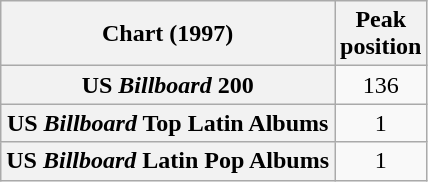<table class="wikitable sortable plainrowheaders" style="text-align:center;">
<tr>
<th scope="col">Chart (1997)</th>
<th scope="col">Peak<br>position</th>
</tr>
<tr>
<th scope=row>US <em>Billboard</em> 200</th>
<td>136</td>
</tr>
<tr>
<th scope=row>US <em>Billboard</em> Top Latin Albums</th>
<td>1</td>
</tr>
<tr>
<th scope=row>US <em>Billboard</em> Latin Pop Albums</th>
<td>1</td>
</tr>
</table>
